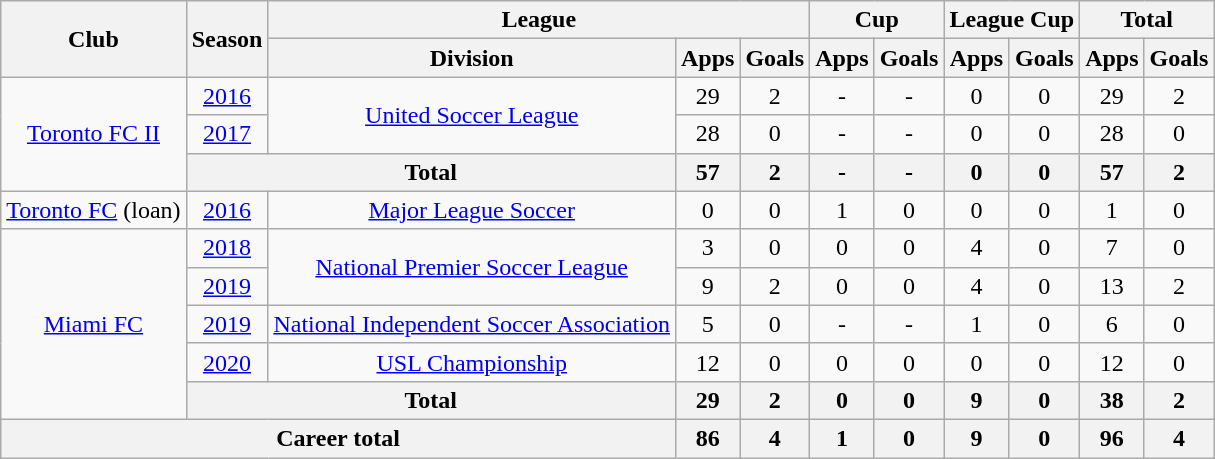<table class="wikitable" style="text-align: center;">
<tr>
<th rowspan="2">Club</th>
<th rowspan="2">Season</th>
<th colspan="3">League</th>
<th colspan="2">Cup</th>
<th colspan="2">League Cup</th>
<th colspan="2">Total</th>
</tr>
<tr>
<th>Division</th>
<th>Apps</th>
<th>Goals</th>
<th>Apps</th>
<th>Goals</th>
<th>Apps</th>
<th>Goals</th>
<th>Apps</th>
<th>Goals</th>
</tr>
<tr>
<td rowspan="3" valign="center"><a href='#'>Toronto FC II</a></td>
<td><a href='#'>2016</a></td>
<td Rowspan="2"><a href='#'>United Soccer League</a></td>
<td>29</td>
<td>2</td>
<td>-</td>
<td>-</td>
<td>0</td>
<td>0</td>
<td>29</td>
<td>2</td>
</tr>
<tr>
<td><a href='#'>2017</a></td>
<td>28</td>
<td>0</td>
<td>-</td>
<td>-</td>
<td>0</td>
<td>0</td>
<td>28</td>
<td>0</td>
</tr>
<tr>
<th colspan="2">Total</th>
<th>57</th>
<th>2</th>
<th>-</th>
<th>-</th>
<th>0</th>
<th>0</th>
<th>57</th>
<th>2</th>
</tr>
<tr>
<td valign="center"><a href='#'>Toronto FC</a> (loan)</td>
<td><a href='#'>2016</a></td>
<td><a href='#'>Major League Soccer</a></td>
<td>0</td>
<td>0</td>
<td>1</td>
<td>0</td>
<td>0</td>
<td>0</td>
<td>1</td>
<td>0</td>
</tr>
<tr>
<td rowspan="5" valign="center"><a href='#'>Miami FC</a></td>
<td><a href='#'>2018</a></td>
<td Rowspan="2"><a href='#'>National Premier Soccer League</a></td>
<td>3</td>
<td>0</td>
<td>0</td>
<td>0</td>
<td>4</td>
<td>0</td>
<td>7</td>
<td>0</td>
</tr>
<tr>
<td><a href='#'>2019</a></td>
<td>9</td>
<td>2</td>
<td>0</td>
<td>0</td>
<td>4</td>
<td>0</td>
<td>13</td>
<td>2</td>
</tr>
<tr>
<td><a href='#'>2019</a></td>
<td Rowspan="1"><a href='#'>National Independent Soccer Association</a></td>
<td>5</td>
<td>0</td>
<td>-</td>
<td>-</td>
<td>1</td>
<td>0</td>
<td>6</td>
<td>0</td>
</tr>
<tr>
<td><a href='#'>2020</a></td>
<td Rowspan="1"><a href='#'>USL Championship</a></td>
<td>12</td>
<td>0</td>
<td>0</td>
<td>0</td>
<td>0</td>
<td>0</td>
<td>12</td>
<td>0</td>
</tr>
<tr>
<th colspan="2">Total</th>
<th>29</th>
<th>2</th>
<th>0</th>
<th>0</th>
<th>9</th>
<th>0</th>
<th>38</th>
<th>2</th>
</tr>
<tr>
<th colspan="3">Career total</th>
<th>86</th>
<th>4</th>
<th>1</th>
<th>0</th>
<th>9</th>
<th>0</th>
<th>96</th>
<th>4</th>
</tr>
</table>
